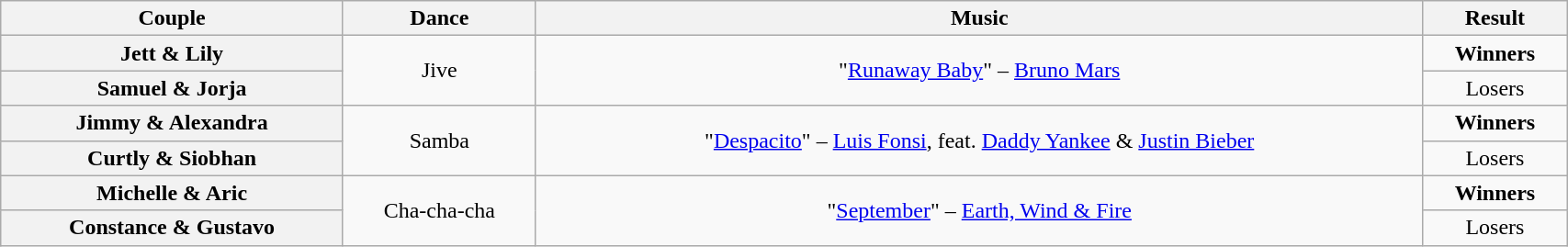<table class="wikitable unsortable" style="text-align:center; width: 90%">
<tr>
<th scope="col">Couple</th>
<th scope="col">Dance</th>
<th scope="col">Music</th>
<th scope="col">Result</th>
</tr>
<tr>
<th scope="row">Jett & Lily</th>
<td rowspan="2">Jive</td>
<td rowspan="2">"<a href='#'>Runaway Baby</a>" – <a href='#'>Bruno Mars</a></td>
<td><strong>Winners</strong></td>
</tr>
<tr>
<th scope="row">Samuel & Jorja</th>
<td>Losers</td>
</tr>
<tr>
<th scope="row">Jimmy & Alexandra</th>
<td rowspan="2">Samba</td>
<td rowspan="2">"<a href='#'>Despacito</a>" – <a href='#'>Luis Fonsi</a>, feat. <a href='#'>Daddy Yankee</a> & <a href='#'>Justin Bieber</a></td>
<td><strong>Winners</strong></td>
</tr>
<tr>
<th scope="row">Curtly & Siobhan</th>
<td>Losers</td>
</tr>
<tr>
<th scope="row">Michelle & Aric</th>
<td rowspan="2">Cha-cha-cha</td>
<td rowspan="2">"<a href='#'>September</a>" – <a href='#'>Earth, Wind & Fire</a></td>
<td><strong>Winners</strong></td>
</tr>
<tr>
<th scope="row">Constance & Gustavo</th>
<td>Losers</td>
</tr>
</table>
